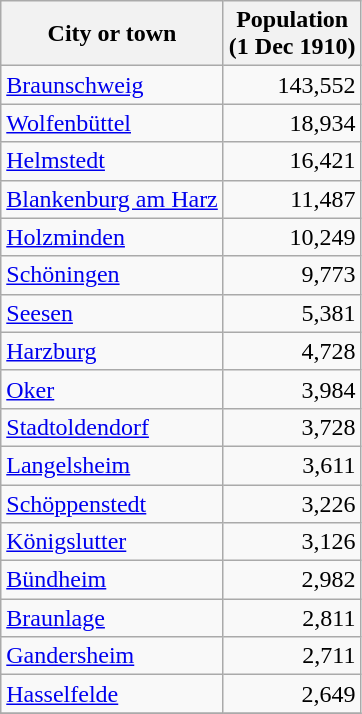<table class="wikitable">
<tr>
<th>City or town</th>
<th>Population<br>(1 Dec 1910)</th>
</tr>
<tr>
<td><a href='#'>Braunschweig</a></td>
<td align=right>143,552</td>
</tr>
<tr>
<td><a href='#'>Wolfenbüttel</a></td>
<td align=right>18,934</td>
</tr>
<tr>
<td><a href='#'>Helmstedt</a></td>
<td align=right>16,421</td>
</tr>
<tr>
<td><a href='#'>Blankenburg am Harz</a></td>
<td align=right>11,487</td>
</tr>
<tr>
<td><a href='#'>Holzminden</a></td>
<td align=right>10,249</td>
</tr>
<tr>
<td><a href='#'>Schöningen</a></td>
<td align=right>9,773</td>
</tr>
<tr>
<td><a href='#'>Seesen</a></td>
<td align=right>5,381</td>
</tr>
<tr>
<td><a href='#'>Harzburg</a></td>
<td align=right>4,728</td>
</tr>
<tr>
<td><a href='#'>Oker</a></td>
<td align=right>3,984</td>
</tr>
<tr>
<td><a href='#'>Stadtoldendorf</a></td>
<td align=right>3,728</td>
</tr>
<tr>
<td><a href='#'>Langelsheim</a></td>
<td align=right>3,611</td>
</tr>
<tr>
<td><a href='#'>Schöppenstedt</a></td>
<td align=right>3,226</td>
</tr>
<tr>
<td><a href='#'>Königslutter</a></td>
<td align=right>3,126</td>
</tr>
<tr>
<td><a href='#'>Bündheim</a></td>
<td align=right>2,982</td>
</tr>
<tr>
<td><a href='#'>Braunlage</a></td>
<td align=right>2,811</td>
</tr>
<tr>
<td><a href='#'>Gandersheim</a></td>
<td align=right>2,711</td>
</tr>
<tr>
<td><a href='#'>Hasselfelde</a></td>
<td align=right>2,649</td>
</tr>
<tr>
</tr>
</table>
